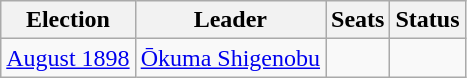<table class="wikitable" style="text-align:center">
<tr>
<th>Election</th>
<th>Leader</th>
<th>Seats</th>
<th>Status</th>
</tr>
<tr>
<td><a href='#'>August 1898</a></td>
<td><a href='#'>Ōkuma Shigenobu</a></td>
<td></td>
<td></td>
</tr>
</table>
